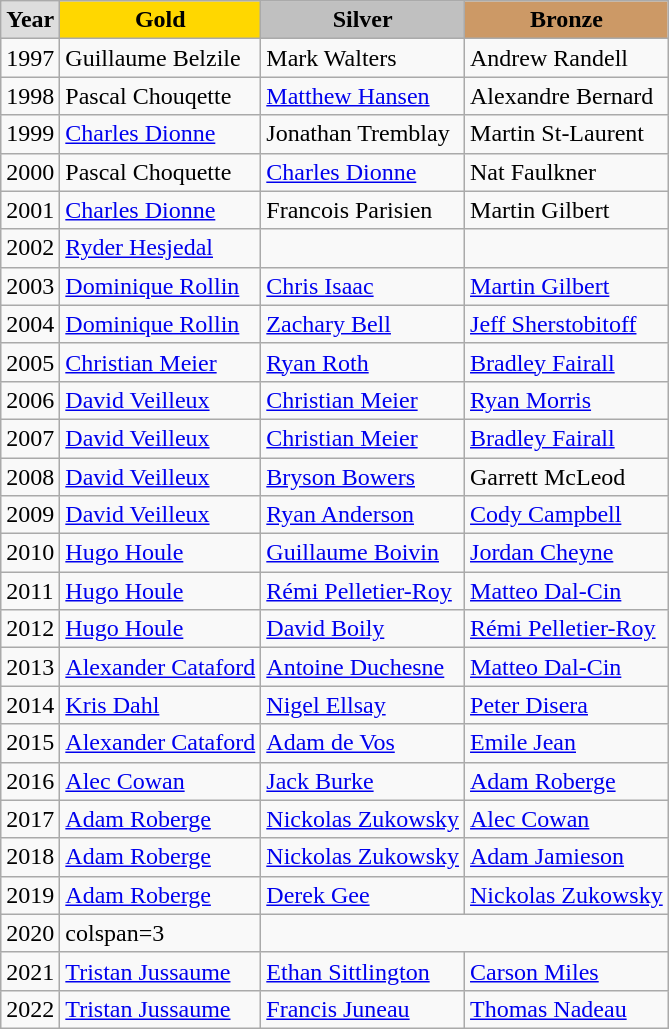<table class="wikitable" style="text-align:left;">
<tr>
<td style="background:#DDDDDD; font-weight:bold; text-align:center;">Year</td>
<td style="background:gold; font-weight:bold; text-align:center;">Gold</td>
<td style="background:silver; font-weight:bold; text-align:center;">Silver</td>
<td style="background:#cc9966; font-weight:bold; text-align:center;">Bronze</td>
</tr>
<tr>
<td>1997</td>
<td>Guillaume Belzile</td>
<td>Mark Walters</td>
<td>Andrew Randell</td>
</tr>
<tr>
<td>1998</td>
<td>Pascal Chouqette</td>
<td><a href='#'>Matthew Hansen</a></td>
<td>Alexandre Bernard</td>
</tr>
<tr>
<td>1999</td>
<td><a href='#'>Charles Dionne</a></td>
<td>Jonathan Tremblay</td>
<td>Martin St-Laurent</td>
</tr>
<tr>
<td>2000</td>
<td>Pascal Choquette</td>
<td><a href='#'>Charles Dionne</a></td>
<td>Nat Faulkner</td>
</tr>
<tr>
<td>2001</td>
<td><a href='#'>Charles Dionne</a></td>
<td>Francois Parisien</td>
<td>Martin Gilbert</td>
</tr>
<tr>
<td>2002</td>
<td><a href='#'>Ryder Hesjedal</a></td>
<td></td>
<td></td>
</tr>
<tr>
<td>2003</td>
<td><a href='#'>Dominique Rollin</a></td>
<td><a href='#'>Chris Isaac</a></td>
<td><a href='#'>Martin Gilbert</a></td>
</tr>
<tr>
<td>2004</td>
<td><a href='#'>Dominique Rollin</a></td>
<td><a href='#'>Zachary Bell</a></td>
<td><a href='#'>Jeff Sherstobitoff</a></td>
</tr>
<tr>
<td>2005</td>
<td><a href='#'>Christian Meier</a></td>
<td><a href='#'>Ryan Roth</a></td>
<td><a href='#'>Bradley Fairall</a></td>
</tr>
<tr>
<td>2006</td>
<td><a href='#'>David Veilleux</a></td>
<td><a href='#'>Christian Meier</a></td>
<td><a href='#'>Ryan Morris</a></td>
</tr>
<tr>
<td>2007</td>
<td><a href='#'>David Veilleux</a></td>
<td><a href='#'>Christian Meier</a></td>
<td><a href='#'>Bradley Fairall</a></td>
</tr>
<tr>
<td>2008</td>
<td><a href='#'>David Veilleux</a></td>
<td><a href='#'>Bryson Bowers</a></td>
<td>Garrett McLeod</td>
</tr>
<tr>
<td>2009</td>
<td><a href='#'>David Veilleux</a></td>
<td><a href='#'>Ryan Anderson</a></td>
<td><a href='#'>Cody Campbell</a></td>
</tr>
<tr>
<td>2010</td>
<td><a href='#'>Hugo Houle</a></td>
<td><a href='#'>Guillaume Boivin</a></td>
<td><a href='#'>Jordan Cheyne</a></td>
</tr>
<tr>
<td>2011</td>
<td><a href='#'>Hugo Houle</a></td>
<td><a href='#'>Rémi Pelletier-Roy</a></td>
<td><a href='#'>Matteo Dal-Cin</a></td>
</tr>
<tr>
<td>2012</td>
<td><a href='#'>Hugo Houle</a></td>
<td><a href='#'>David Boily</a></td>
<td><a href='#'>Rémi Pelletier-Roy</a></td>
</tr>
<tr>
<td>2013</td>
<td><a href='#'>Alexander Cataford</a></td>
<td><a href='#'>Antoine Duchesne</a></td>
<td><a href='#'>Matteo Dal-Cin</a></td>
</tr>
<tr>
<td>2014</td>
<td><a href='#'>Kris Dahl</a></td>
<td><a href='#'>Nigel Ellsay</a></td>
<td><a href='#'>Peter Disera</a></td>
</tr>
<tr>
<td>2015</td>
<td><a href='#'>Alexander Cataford</a></td>
<td><a href='#'>Adam de Vos</a></td>
<td><a href='#'>Emile Jean</a></td>
</tr>
<tr>
<td>2016</td>
<td><a href='#'>Alec Cowan</a></td>
<td><a href='#'>Jack Burke</a></td>
<td><a href='#'>Adam Roberge</a></td>
</tr>
<tr>
<td>2017</td>
<td><a href='#'>Adam Roberge</a></td>
<td><a href='#'>Nickolas Zukowsky</a></td>
<td><a href='#'>Alec Cowan</a></td>
</tr>
<tr>
<td>2018</td>
<td><a href='#'>Adam Roberge</a></td>
<td><a href='#'>Nickolas Zukowsky</a></td>
<td><a href='#'>Adam Jamieson</a></td>
</tr>
<tr>
<td>2019</td>
<td><a href='#'>Adam Roberge</a></td>
<td><a href='#'>Derek Gee</a></td>
<td><a href='#'>Nickolas Zukowsky</a></td>
</tr>
<tr>
<td>2020</td>
<td>colspan=3 </td>
</tr>
<tr>
<td>2021</td>
<td><a href='#'>Tristan Jussaume</a></td>
<td><a href='#'>Ethan Sittlington</a></td>
<td><a href='#'>Carson Miles</a></td>
</tr>
<tr>
<td>2022</td>
<td><a href='#'>Tristan Jussaume</a></td>
<td><a href='#'>Francis Juneau</a></td>
<td><a href='#'>Thomas Nadeau</a></td>
</tr>
</table>
